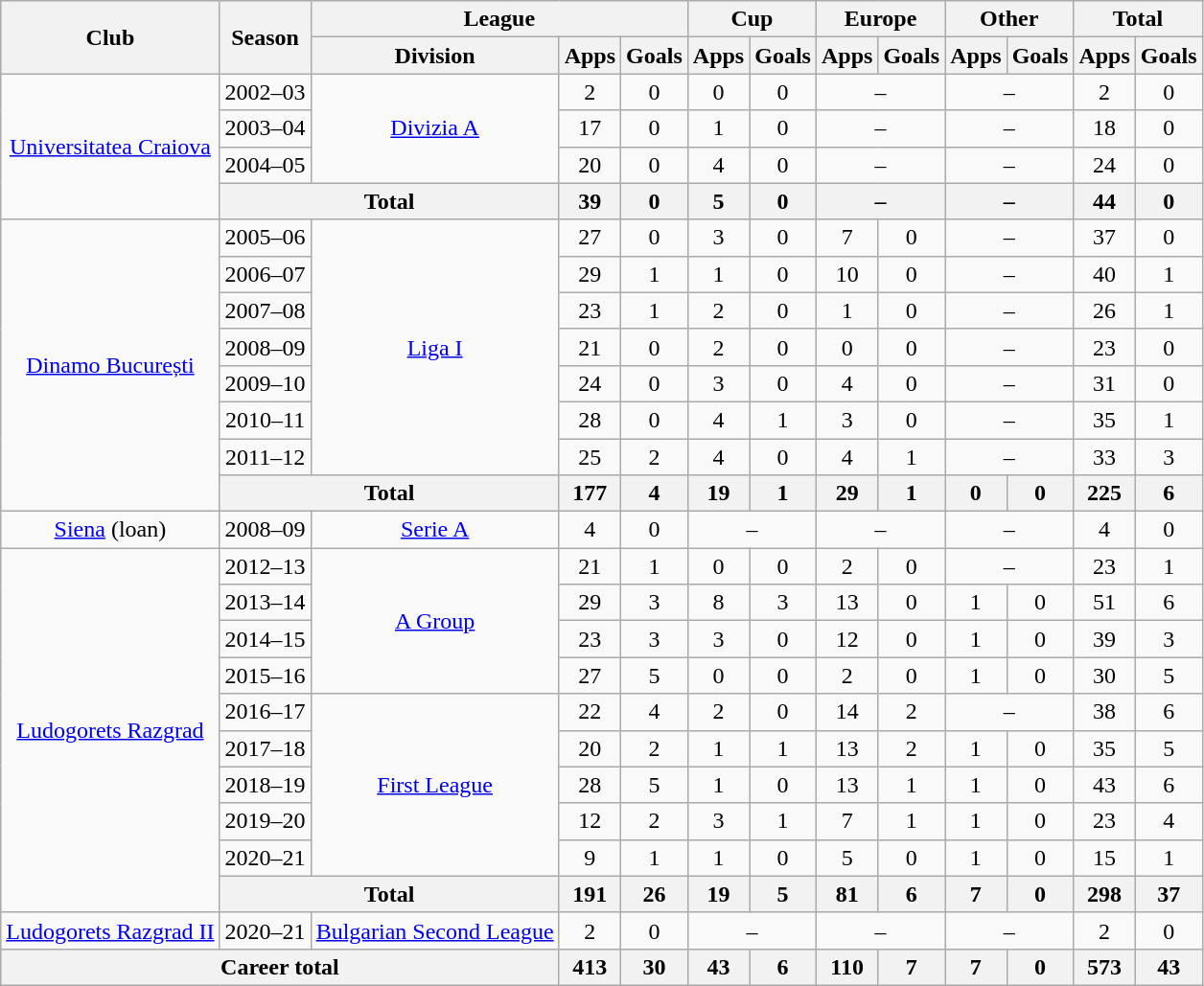<table class="wikitable" style="text-align:center">
<tr>
<th rowspan="2">Club</th>
<th rowspan="2">Season</th>
<th colspan="3">League</th>
<th colspan="2">Cup</th>
<th colspan="2">Europe</th>
<th colspan="2">Other</th>
<th colspan="2">Total</th>
</tr>
<tr>
<th>Division</th>
<th>Apps</th>
<th>Goals</th>
<th>Apps</th>
<th>Goals</th>
<th>Apps</th>
<th>Goals</th>
<th>Apps</th>
<th>Goals</th>
<th>Apps</th>
<th>Goals</th>
</tr>
<tr>
<td rowspan="4"><a href='#'>Universitatea Craiova</a></td>
<td>2002–03</td>
<td rowspan="3"><a href='#'>Divizia A</a></td>
<td>2</td>
<td>0</td>
<td>0</td>
<td>0</td>
<td colspan="2">–</td>
<td colspan="2">–</td>
<td>2</td>
<td>0</td>
</tr>
<tr>
<td>2003–04</td>
<td>17</td>
<td>0</td>
<td>1</td>
<td>0</td>
<td colspan="2">–</td>
<td colspan="2">–</td>
<td>18</td>
<td>0</td>
</tr>
<tr>
<td>2004–05</td>
<td>20</td>
<td>0</td>
<td>4</td>
<td>0</td>
<td colspan="2">–</td>
<td colspan="2">–</td>
<td>24</td>
<td>0</td>
</tr>
<tr>
<th colspan="2">Total</th>
<th>39</th>
<th>0</th>
<th>5</th>
<th>0</th>
<th colspan="2">–</th>
<th colspan="2">–</th>
<th>44</th>
<th>0</th>
</tr>
<tr>
<td rowspan="8"><a href='#'>Dinamo București</a></td>
<td>2005–06</td>
<td rowspan="7"><a href='#'>Liga I</a></td>
<td>27</td>
<td>0</td>
<td>3</td>
<td>0</td>
<td>7</td>
<td>0</td>
<td colspan="2">–</td>
<td>37</td>
<td>0</td>
</tr>
<tr>
<td>2006–07</td>
<td>29</td>
<td>1</td>
<td>1</td>
<td>0</td>
<td>10</td>
<td>0</td>
<td colspan="2">–</td>
<td>40</td>
<td>1</td>
</tr>
<tr>
<td>2007–08</td>
<td>23</td>
<td>1</td>
<td>2</td>
<td>0</td>
<td>1</td>
<td>0</td>
<td colspan="2">–</td>
<td>26</td>
<td>1</td>
</tr>
<tr>
<td>2008–09</td>
<td>21</td>
<td>0</td>
<td>2</td>
<td>0</td>
<td>0</td>
<td>0</td>
<td colspan="2">–</td>
<td>23</td>
<td>0</td>
</tr>
<tr>
<td>2009–10</td>
<td>24</td>
<td>0</td>
<td>3</td>
<td>0</td>
<td>4</td>
<td>0</td>
<td colspan="2">–</td>
<td>31</td>
<td>0</td>
</tr>
<tr>
<td>2010–11</td>
<td>28</td>
<td>0</td>
<td>4</td>
<td>1</td>
<td>3</td>
<td>0</td>
<td colspan="2">–</td>
<td>35</td>
<td>1</td>
</tr>
<tr>
<td>2011–12</td>
<td>25</td>
<td>2</td>
<td>4</td>
<td>0</td>
<td>4</td>
<td>1</td>
<td colspan="2">–</td>
<td>33</td>
<td>3</td>
</tr>
<tr>
<th colspan="2">Total</th>
<th>177</th>
<th>4</th>
<th>19</th>
<th>1</th>
<th>29</th>
<th>1</th>
<th>0</th>
<th>0</th>
<th>225</th>
<th>6</th>
</tr>
<tr>
<td><a href='#'>Siena</a> (loan)</td>
<td>2008–09</td>
<td><a href='#'>Serie A</a></td>
<td>4</td>
<td>0</td>
<td colspan="2">–</td>
<td colspan="2">–</td>
<td colspan="2">–</td>
<td>4</td>
<td>0</td>
</tr>
<tr>
<td rowspan="10"><a href='#'>Ludogorets Razgrad</a></td>
<td>2012–13</td>
<td rowspan="4"><a href='#'>A Group</a></td>
<td>21</td>
<td>1</td>
<td>0</td>
<td>0</td>
<td>2</td>
<td>0</td>
<td colspan="2">–</td>
<td>23</td>
<td>1</td>
</tr>
<tr>
<td>2013–14</td>
<td>29</td>
<td>3</td>
<td>8</td>
<td>3</td>
<td>13</td>
<td>0</td>
<td>1</td>
<td>0</td>
<td>51</td>
<td>6</td>
</tr>
<tr>
<td>2014–15</td>
<td>23</td>
<td>3</td>
<td>3</td>
<td>0</td>
<td>12</td>
<td>0</td>
<td>1</td>
<td>0</td>
<td>39</td>
<td>3</td>
</tr>
<tr>
<td>2015–16</td>
<td>27</td>
<td>5</td>
<td>0</td>
<td>0</td>
<td>2</td>
<td>0</td>
<td>1</td>
<td>0</td>
<td>30</td>
<td>5</td>
</tr>
<tr>
<td>2016–17</td>
<td rowspan="5"><a href='#'>First League</a></td>
<td>22</td>
<td>4</td>
<td>2</td>
<td>0</td>
<td>14</td>
<td>2</td>
<td colspan="2">–</td>
<td>38</td>
<td>6</td>
</tr>
<tr>
<td>2017–18</td>
<td>20</td>
<td>2</td>
<td>1</td>
<td>1</td>
<td>13</td>
<td>2</td>
<td>1</td>
<td>0</td>
<td>35</td>
<td>5</td>
</tr>
<tr>
<td>2018–19</td>
<td>28</td>
<td>5</td>
<td>1</td>
<td>0</td>
<td>13</td>
<td>1</td>
<td>1</td>
<td>0</td>
<td>43</td>
<td>6</td>
</tr>
<tr>
<td>2019–20</td>
<td>12</td>
<td>2</td>
<td>3</td>
<td>1</td>
<td>7</td>
<td>1</td>
<td>1</td>
<td>0</td>
<td>23</td>
<td>4</td>
</tr>
<tr>
<td>2020–21</td>
<td>9</td>
<td>1</td>
<td>1</td>
<td>0</td>
<td>5</td>
<td>0</td>
<td>1</td>
<td>0</td>
<td>15</td>
<td>1</td>
</tr>
<tr>
<th colspan="2">Total</th>
<th>191</th>
<th>26</th>
<th>19</th>
<th>5</th>
<th>81</th>
<th>6</th>
<th>7</th>
<th>0</th>
<th>298</th>
<th>37</th>
</tr>
<tr>
<td><a href='#'>Ludogorets Razgrad II</a></td>
<td>2020–21</td>
<td><a href='#'>Bulgarian Second League</a></td>
<td>2</td>
<td>0</td>
<td colspan="2">–</td>
<td colspan="2">–</td>
<td colspan="2">–</td>
<td>2</td>
<td>0</td>
</tr>
<tr>
<th colspan="3">Career total</th>
<th>413</th>
<th>30</th>
<th>43</th>
<th>6</th>
<th>110</th>
<th>7</th>
<th>7</th>
<th>0</th>
<th>573</th>
<th>43</th>
</tr>
</table>
